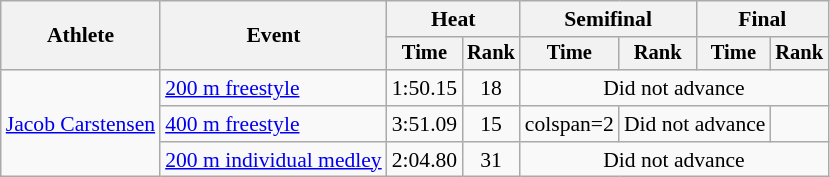<table class=wikitable style="font-size:90%">
<tr>
<th rowspan="2">Athlete</th>
<th rowspan="2">Event</th>
<th colspan="2">Heat</th>
<th colspan="2">Semifinal</th>
<th colspan="2">Final</th>
</tr>
<tr style="font-size:95%">
<th>Time</th>
<th>Rank</th>
<th>Time</th>
<th>Rank</th>
<th>Time</th>
<th>Rank</th>
</tr>
<tr align=center>
<td align=left rowspan=3><a href='#'>Jacob Carstensen</a></td>
<td align=left><a href='#'>200 m freestyle</a></td>
<td>1:50.15</td>
<td>18</td>
<td colspan=4>Did not advance</td>
</tr>
<tr align=center>
<td align=left><a href='#'>400 m freestyle</a></td>
<td>3:51.09</td>
<td>15</td>
<td>colspan=2 </td>
<td colspan=2>Did not advance</td>
</tr>
<tr align=center>
<td align=left><a href='#'>200 m individual medley</a></td>
<td>2:04.80</td>
<td>31</td>
<td colspan=4>Did not advance</td>
</tr>
</table>
